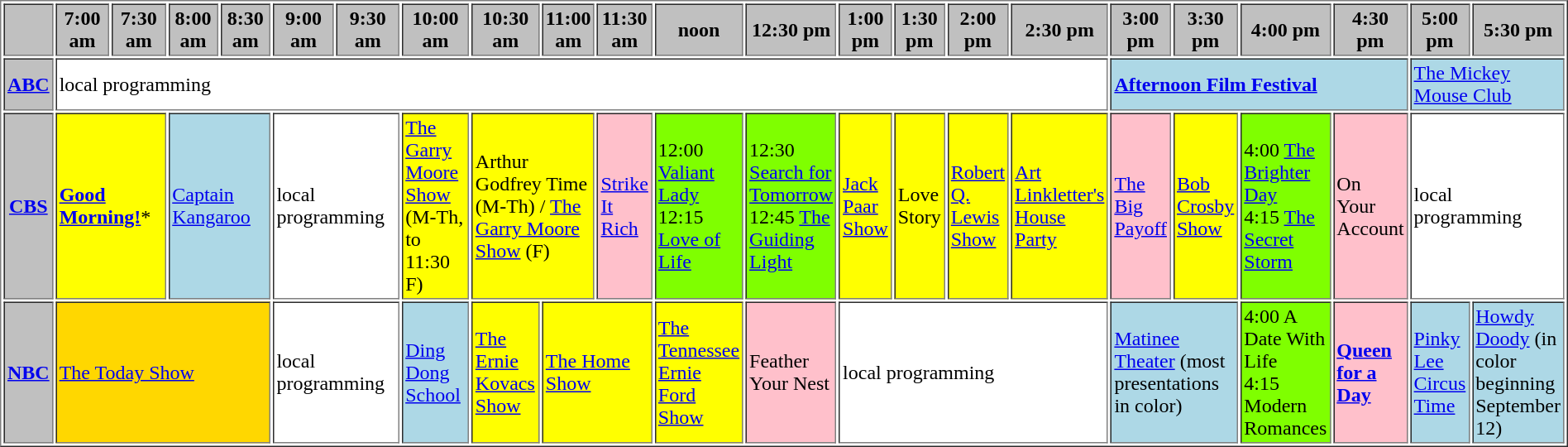<table border="1" cellpadding="2">
<tr>
<th bgcolor="#C0C0C0"> </th>
<th width="13%" bgcolor="#C0C0C0">7:00 am</th>
<th width="14%" bgcolor="#C0C0C0">7:30 am</th>
<th width="13%" bgcolor="#C0C0C0">8:00 am</th>
<th width="14%" bgcolor="#C0C0C0">8:30 am</th>
<th width="13%" bgcolor="#C0C0C0">9:00 am</th>
<th width="14%" bgcolor="#C0C0C0">9:30 am</th>
<th width="13%" bgcolor="#C0C0C0">10:00 am</th>
<th width="14%" bgcolor="#C0C0C0">10:30 am</th>
<th width="13%" bgcolor="#C0C0C0">11:00 am</th>
<th width="14%" bgcolor="#C0C0C0">11:30 am</th>
<th width="13%" bgcolor="#C0C0C0">noon</th>
<th width="14%" bgcolor="#C0C0C0">12:30 pm</th>
<th width="13%" bgcolor="#C0C0C0">1:00 pm</th>
<th width="14%" bgcolor="#C0C0C0">1:30 pm</th>
<th width="13%" bgcolor="#C0C0C0">2:00 pm</th>
<th width="14%" bgcolor="#C0C0C0">2:30 pm</th>
<th width="13%" bgcolor="#C0C0C0">3:00 pm</th>
<th width="14%" bgcolor="#C0C0C0">3:30 pm</th>
<th width="13%" bgcolor="#C0C0C0">4:00 pm</th>
<th width="14%" bgcolor="#C0C0C0">4:30 pm</th>
<th width="13%" bgcolor="#C0C0C0">5:00 pm</th>
<th width="14%" bgcolor="#C0C0C0">5:30 pm</th>
</tr>
<tr>
<th bgcolor="#C0C0C0"><a href='#'>ABC</a></th>
<td bgcolor="white" colspan="16">local programming</td>
<td bgcolor="lightblue" colspan="4"><strong><a href='#'>Afternoon Film Festival</a></strong></td>
<td bgcolor="lightblue" colspan="2"><a href='#'>The Mickey Mouse Club</a></td>
</tr>
<tr>
<th bgcolor="#C0C0C0"><a href='#'>CBS</a></th>
<td bgcolor="yellow" colspan="2"><strong><a href='#'>Good Morning!</a></strong>*</td>
<td bgcolor="lightblue" colspan="2"><a href='#'>Captain Kangaroo</a></td>
<td bgcolor="white" colspan="2">local programming</td>
<td bgcolor="yellow"><a href='#'>The Garry Moore Show</a> (M-Th, to 11:30 F)</td>
<td bgcolor="yellow" colspan="2">Arthur Godfrey Time (M-Th) / <a href='#'>The Garry Moore Show</a> (F)</td>
<td bgcolor="pink"><a href='#'>Strike It Rich</a></td>
<td bgcolor="chartreuse">12:00 <a href='#'>Valiant Lady</a><br>12:15 <a href='#'>Love of Life</a></td>
<td bgcolor="chartreuse">12:30 <a href='#'>Search for Tomorrow</a><br>12:45 <a href='#'>The Guiding Light</a></td>
<td bgcolor="yellow"><a href='#'>Jack Paar Show</a></td>
<td bgcolor="yellow">Love Story</td>
<td bgcolor="yellow"><a href='#'>Robert Q. Lewis Show</a></td>
<td bgcolor="yellow"><a href='#'>Art Linkletter's House Party</a></td>
<td bgcolor="pink"><a href='#'>The Big Payoff</a></td>
<td bgcolor="yellow"><a href='#'>Bob Crosby Show</a></td>
<td bgcolor="chartreuse">4:00 <a href='#'>The Brighter Day</a><br>4:15 <a href='#'>The Secret Storm</a></td>
<td bgcolor="pink">On Your Account</td>
<td bgcolor="white" colspan="2">local programming</td>
</tr>
<tr>
<th bgcolor="#C0C0C0"><a href='#'>NBC</a></th>
<td bgcolor="gold" colspan="4"><a href='#'>The Today Show</a></td>
<td bgcolor="white" colspan="2">local programming</td>
<td bgcolor="lightblue"><a href='#'>Ding Dong School</a></td>
<td bgcolor="yellow"><a href='#'>The Ernie Kovacs Show</a></td>
<td colspan="2" bgcolor="yellow"><a href='#'>The Home Show</a></td>
<td bgcolor="yellow"><a href='#'>The Tennessee Ernie Ford Show</a></td>
<td bgcolor="pink">Feather Your Nest</td>
<td bgcolor="white" colspan="4">local programming</td>
<td bgcolor="lightblue" colspan="2"><a href='#'>Matinee Theater</a> (most presentations in color)</td>
<td bgcolor="chartreuse">4:00 A Date With Life<br>4:15 Modern Romances</td>
<td bgcolor="pink"><strong><a href='#'>Queen for a Day</a></strong></td>
<td bgcolor="lightblue"><a href='#'>Pinky Lee Circus Time</a></td>
<td bgcolor="lightblue"><a href='#'>Howdy Doody</a> (in color beginning September 12)</td>
</tr>
</table>
